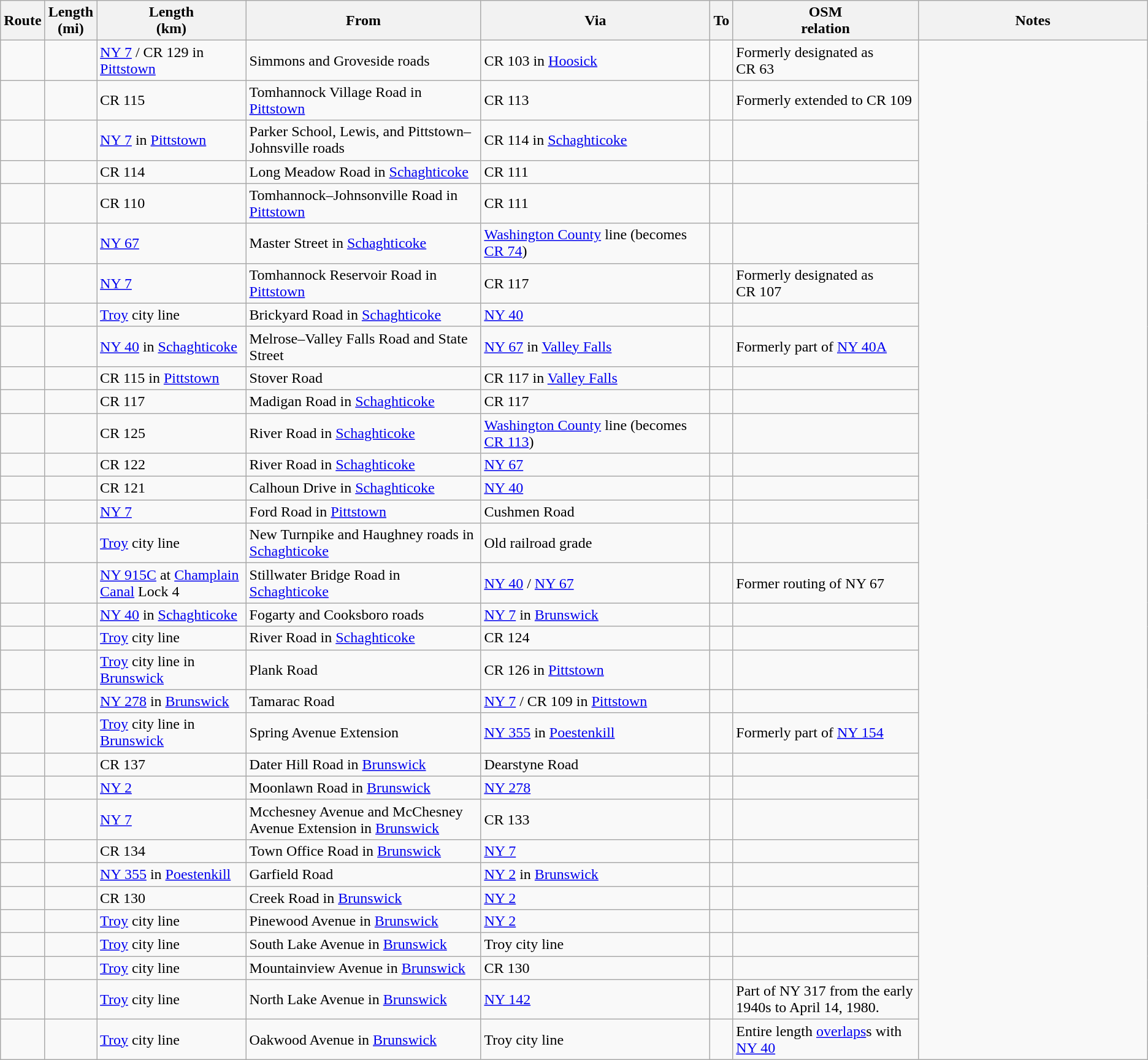<table class="wikitable sortable">
<tr>
<th>Route</th>
<th>Length<br>(mi)</th>
<th>Length<br>(km)</th>
<th class="unsortable">From</th>
<th class="unsortable" width="20%">Via</th>
<th class="unsortable">To</th>
<th class="unsortable">OSM<br>relation</th>
<th class="unsortable" width="20%">Notes</th>
</tr>
<tr>
<td id="109"></td>
<td></td>
<td><a href='#'>NY&nbsp;7</a> / CR 129 in <a href='#'>Pittstown</a></td>
<td>Simmons and Groveside roads</td>
<td>CR 103 in <a href='#'>Hoosick</a></td>
<td></td>
<td>Formerly designated as CR 63</td>
</tr>
<tr>
<td id="110"></td>
<td></td>
<td>CR 115</td>
<td>Tomhannock Village Road in <a href='#'>Pittstown</a></td>
<td>CR 113</td>
<td></td>
<td>Formerly extended to CR 109</td>
</tr>
<tr>
<td id="111"></td>
<td></td>
<td><a href='#'>NY&nbsp;7</a> in <a href='#'>Pittstown</a></td>
<td>Parker School, Lewis, and Pittstown–Johnsville roads</td>
<td>CR 114 in <a href='#'>Schaghticoke</a></td>
<td></td>
<td></td>
</tr>
<tr>
<td id="112"></td>
<td></td>
<td>CR 114</td>
<td>Long Meadow Road in <a href='#'>Schaghticoke</a></td>
<td>CR 111</td>
<td></td>
<td></td>
</tr>
<tr>
<td id="113"></td>
<td></td>
<td>CR 110</td>
<td>Tomhannock–Johnsonville Road in <a href='#'>Pittstown</a></td>
<td>CR 111</td>
<td></td>
<td></td>
</tr>
<tr>
<td id="114"></td>
<td></td>
<td><a href='#'>NY&nbsp;67</a></td>
<td>Master Street in <a href='#'>Schaghticoke</a></td>
<td><a href='#'>Washington County</a> line (becomes <a href='#'>CR 74</a>)</td>
<td></td>
<td></td>
</tr>
<tr>
<td id="115"></td>
<td></td>
<td><a href='#'>NY&nbsp;7</a></td>
<td>Tomhannock Reservoir Road in <a href='#'>Pittstown</a></td>
<td>CR 117</td>
<td></td>
<td>Formerly designated as CR 107</td>
</tr>
<tr>
<td id="116"></td>
<td></td>
<td><a href='#'>Troy</a> city line</td>
<td>Brickyard Road in <a href='#'>Schaghticoke</a></td>
<td><a href='#'>NY&nbsp;40</a></td>
<td></td>
<td></td>
</tr>
<tr>
<td id="117"></td>
<td></td>
<td><a href='#'>NY&nbsp;40</a> in <a href='#'>Schaghticoke</a></td>
<td>Melrose–Valley Falls Road and State Street</td>
<td><a href='#'>NY&nbsp;67</a> in <a href='#'>Valley Falls</a></td>
<td></td>
<td>Formerly part of <a href='#'>NY&nbsp;40A</a></td>
</tr>
<tr>
<td id="118"></td>
<td></td>
<td>CR 115 in <a href='#'>Pittstown</a></td>
<td>Stover Road</td>
<td>CR 117 in <a href='#'>Valley Falls</a></td>
<td></td>
<td></td>
</tr>
<tr>
<td id="119"></td>
<td></td>
<td>CR 117</td>
<td>Madigan Road in <a href='#'>Schaghticoke</a></td>
<td>CR 117</td>
<td></td>
<td></td>
</tr>
<tr>
<td id="120"></td>
<td></td>
<td>CR 125</td>
<td>River Road in <a href='#'>Schaghticoke</a></td>
<td><a href='#'>Washington County</a> line (becomes <a href='#'>CR 113</a>)</td>
<td></td>
<td></td>
</tr>
<tr>
<td id="121"></td>
<td></td>
<td>CR 122</td>
<td>River Road in <a href='#'>Schaghticoke</a></td>
<td><a href='#'>NY&nbsp;67</a></td>
<td></td>
<td></td>
</tr>
<tr>
<td id="122"></td>
<td></td>
<td>CR 121</td>
<td>Calhoun Drive in <a href='#'>Schaghticoke</a></td>
<td><a href='#'>NY&nbsp;40</a></td>
<td></td>
<td></td>
</tr>
<tr>
<td id="123"></td>
<td></td>
<td><a href='#'>NY&nbsp;7</a></td>
<td>Ford Road in <a href='#'>Pittstown</a></td>
<td>Cushmen Road</td>
<td></td>
<td></td>
</tr>
<tr>
<td id="124"></td>
<td></td>
<td><a href='#'>Troy</a> city line</td>
<td>New Turnpike and Haughney roads in <a href='#'>Schaghticoke</a></td>
<td>Old railroad grade</td>
<td></td>
<td></td>
</tr>
<tr>
<td id="125"></td>
<td></td>
<td><a href='#'>NY&nbsp;915C</a> at <a href='#'>Champlain Canal</a> Lock 4</td>
<td>Stillwater Bridge Road in <a href='#'>Schaghticoke</a></td>
<td><a href='#'>NY&nbsp;40</a> / <a href='#'>NY&nbsp;67</a></td>
<td></td>
<td>Former routing of NY 67</td>
</tr>
<tr>
<td id="126"></td>
<td></td>
<td><a href='#'>NY&nbsp;40</a> in <a href='#'>Schaghticoke</a></td>
<td>Fogarty and Cooksboro roads</td>
<td><a href='#'>NY&nbsp;7</a> in <a href='#'>Brunswick</a></td>
<td></td>
<td></td>
</tr>
<tr>
<td id="127"></td>
<td></td>
<td><a href='#'>Troy</a> city line</td>
<td>River Road in <a href='#'>Schaghticoke</a></td>
<td>CR 124</td>
<td></td>
<td></td>
</tr>
<tr>
<td id="128"></td>
<td></td>
<td><a href='#'>Troy</a> city line in <a href='#'>Brunswick</a></td>
<td>Plank Road</td>
<td>CR 126 in <a href='#'>Pittstown</a></td>
<td></td>
<td></td>
</tr>
<tr>
<td id="129"></td>
<td></td>
<td><a href='#'>NY&nbsp;278</a> in <a href='#'>Brunswick</a></td>
<td>Tamarac Road</td>
<td><a href='#'>NY&nbsp;7</a> / CR 109 in <a href='#'>Pittstown</a></td>
<td></td>
<td></td>
</tr>
<tr>
<td id="130"></td>
<td></td>
<td><a href='#'>Troy</a> city line in <a href='#'>Brunswick</a></td>
<td>Spring Avenue Extension</td>
<td><a href='#'>NY&nbsp;355</a> in <a href='#'>Poestenkill</a></td>
<td></td>
<td>Formerly part of <a href='#'>NY&nbsp;154</a></td>
</tr>
<tr>
<td id="132"></td>
<td></td>
<td>CR 137</td>
<td>Dater Hill Road in <a href='#'>Brunswick</a></td>
<td>Dearstyne Road</td>
<td></td>
<td></td>
</tr>
<tr>
<td id="133"></td>
<td></td>
<td><a href='#'>NY 2</a></td>
<td>Moonlawn Road in <a href='#'>Brunswick</a></td>
<td><a href='#'>NY&nbsp;278</a></td>
<td></td>
<td></td>
</tr>
<tr>
<td id="134"></td>
<td></td>
<td><a href='#'>NY&nbsp;7</a></td>
<td>Mcchesney Avenue and McChesney Avenue Extension in <a href='#'>Brunswick</a></td>
<td>CR 133</td>
<td></td>
<td></td>
</tr>
<tr>
<td id="135"></td>
<td></td>
<td>CR 134</td>
<td>Town Office Road in <a href='#'>Brunswick</a></td>
<td><a href='#'>NY&nbsp;7</a></td>
<td></td>
<td></td>
</tr>
<tr>
<td id="137"></td>
<td></td>
<td><a href='#'>NY&nbsp;355</a> in <a href='#'>Poestenkill</a></td>
<td>Garfield Road</td>
<td><a href='#'>NY 2</a> in <a href='#'>Brunswick</a></td>
<td></td>
<td></td>
</tr>
<tr>
<td id="139"></td>
<td></td>
<td>CR 130</td>
<td>Creek Road in <a href='#'>Brunswick</a></td>
<td><a href='#'>NY 2</a></td>
<td></td>
<td></td>
</tr>
<tr>
<td id="140"></td>
<td></td>
<td><a href='#'>Troy</a> city line</td>
<td>Pinewood Avenue in <a href='#'>Brunswick</a></td>
<td><a href='#'>NY 2</a></td>
<td></td>
<td></td>
</tr>
<tr>
<td id="141"></td>
<td></td>
<td><a href='#'>Troy</a> city line</td>
<td>South Lake Avenue in <a href='#'>Brunswick</a></td>
<td>Troy city line</td>
<td></td>
<td></td>
</tr>
<tr>
<td id="142"></td>
<td></td>
<td><a href='#'>Troy</a> city line</td>
<td>Mountainview Avenue in <a href='#'>Brunswick</a></td>
<td>CR 130</td>
<td></td>
<td></td>
</tr>
<tr>
<td id="144"></td>
<td></td>
<td><a href='#'>Troy</a> city line</td>
<td>North Lake Avenue in <a href='#'>Brunswick</a></td>
<td><a href='#'>NY&nbsp;142</a></td>
<td></td>
<td>Part of NY 317 from the early 1940s to April 14, 1980.</td>
</tr>
<tr>
<td id="145"></td>
<td></td>
<td><a href='#'>Troy</a> city line</td>
<td>Oakwood Avenue in <a href='#'>Brunswick</a></td>
<td>Troy city line</td>
<td></td>
<td>Entire length <a href='#'>overlaps</a>s with <a href='#'>NY&nbsp;40</a></td>
</tr>
</table>
